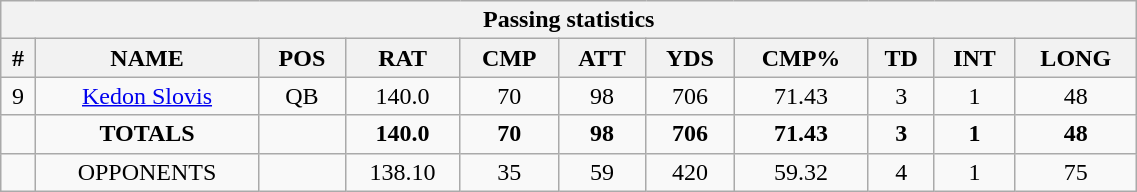<table style="width:60%; text-align:center;" class="wikitable collapsible collapsed">
<tr>
<th colspan="12">Passing statistics</th>
</tr>
<tr>
<th>#</th>
<th>NAME</th>
<th>POS</th>
<th>RAT</th>
<th>CMP</th>
<th>ATT</th>
<th>YDS</th>
<th>CMP%</th>
<th>TD</th>
<th>INT</th>
<th>LONG</th>
</tr>
<tr>
<td>9</td>
<td><a href='#'>Kedon Slovis</a></td>
<td>QB</td>
<td>140.0</td>
<td>70</td>
<td>98</td>
<td>706</td>
<td>71.43</td>
<td>3</td>
<td>1</td>
<td>48</td>
</tr>
<tr>
<td></td>
<td><strong>TOTALS</strong></td>
<td></td>
<td><strong>140.0</strong></td>
<td><strong>70</strong></td>
<td><strong>98</strong></td>
<td><strong>706</strong></td>
<td><strong>71.43</strong></td>
<td><strong>3</strong></td>
<td><strong>1</strong></td>
<td><strong>48</strong></td>
</tr>
<tr>
<td></td>
<td>OPPONENTS</td>
<td></td>
<td>138.10</td>
<td>35</td>
<td>59</td>
<td>420</td>
<td>59.32</td>
<td>4</td>
<td>1</td>
<td>75</td>
</tr>
</table>
